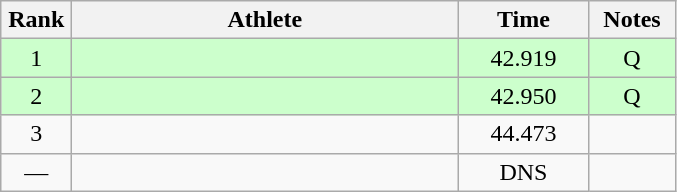<table class=wikitable style="text-align:center">
<tr>
<th width=40>Rank</th>
<th width=250>Athlete</th>
<th width=80>Time</th>
<th width=50>Notes</th>
</tr>
<tr bgcolor="ccffcc">
<td>1</td>
<td align=left></td>
<td>42.919</td>
<td>Q</td>
</tr>
<tr bgcolor="ccffcc">
<td>2</td>
<td align=left></td>
<td>42.950</td>
<td>Q</td>
</tr>
<tr>
<td>3</td>
<td align=left></td>
<td>44.473</td>
<td></td>
</tr>
<tr>
<td>—</td>
<td align=left></td>
<td>DNS</td>
<td></td>
</tr>
</table>
